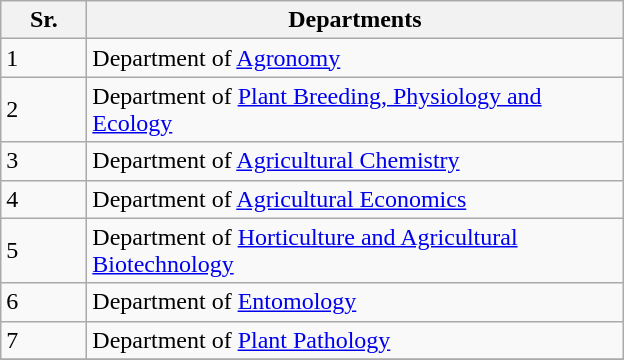<table class="wikitable">
<tr>
<th width="50">Sr.</th>
<th width="350">Departments</th>
</tr>
<tr>
<td>1</td>
<td>Department of <a href='#'>Agronomy</a></td>
</tr>
<tr>
<td>2</td>
<td>Department of <a href='#'>Plant Breeding, Physiology and Ecology</a></td>
</tr>
<tr>
<td>3</td>
<td>Department of <a href='#'>Agricultural Chemistry</a></td>
</tr>
<tr>
<td>4</td>
<td>Department of <a href='#'>Agricultural Economics</a></td>
</tr>
<tr>
<td>5</td>
<td>Department of <a href='#'>Horticulture and Agricultural Biotechnology</a></td>
</tr>
<tr>
<td>6</td>
<td>Department of <a href='#'>Entomology</a></td>
</tr>
<tr>
<td>7</td>
<td>Department of <a href='#'>Plant Pathology</a></td>
</tr>
<tr>
</tr>
</table>
